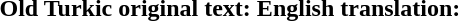<table>
<tr valign="bottom">
<td><br><strong>Old Turkic original text:</strong></td>
<td><br><strong>English translation:</strong></td>
</tr>
</table>
